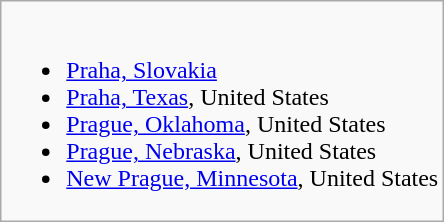<table class="wikitable">
<tr valign="top">
<td><br><ul><li><a href='#'>Praha, Slovakia</a></li><li><a href='#'>Praha, Texas</a>, United States</li><li><a href='#'>Prague, Oklahoma</a>, United States</li><li><a href='#'>Prague, Nebraska</a>, United States</li><li><a href='#'>New Prague, Minnesota</a>, United States</li></ul></td>
</tr>
</table>
